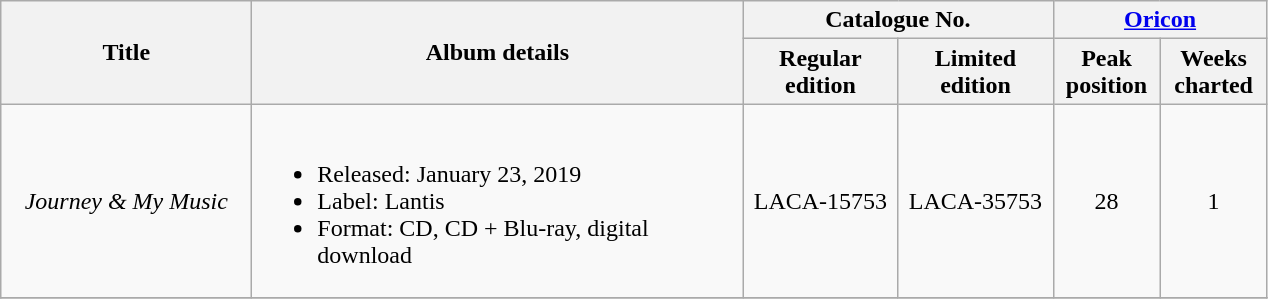<table class="wikitable plainrowheaders">
<tr>
<th rowspan=2; style="width:10em;">Title</th>
<th rowspan=2; style="width:20em;">Album details</th>
<th colspan=2  style="width:12em;">Catalogue No.</th>
<th colspan=2; style="width:8em;"><a href='#'>Oricon</a></th>
</tr>
<tr>
<th style="width:6em;">Regular<br>edition</th>
<th style="width:6em;">Limited<br>edition</th>
<th style="width:4em;">Peak<br>position</th>
<th style="width:4em;">Weeks<br>charted</th>
</tr>
<tr>
<td align="center"><em>Journey & My Music</em></td>
<td><br><ul><li>Released: January 23, 2019</li><li>Label: Lantis</li><li>Format: CD, CD + Blu-ray, digital download</li></ul></td>
<td align="center">LACA-15753</td>
<td align="center">LACA-35753</td>
<td align="center">28</td>
<td align="center">1</td>
</tr>
<tr>
</tr>
</table>
